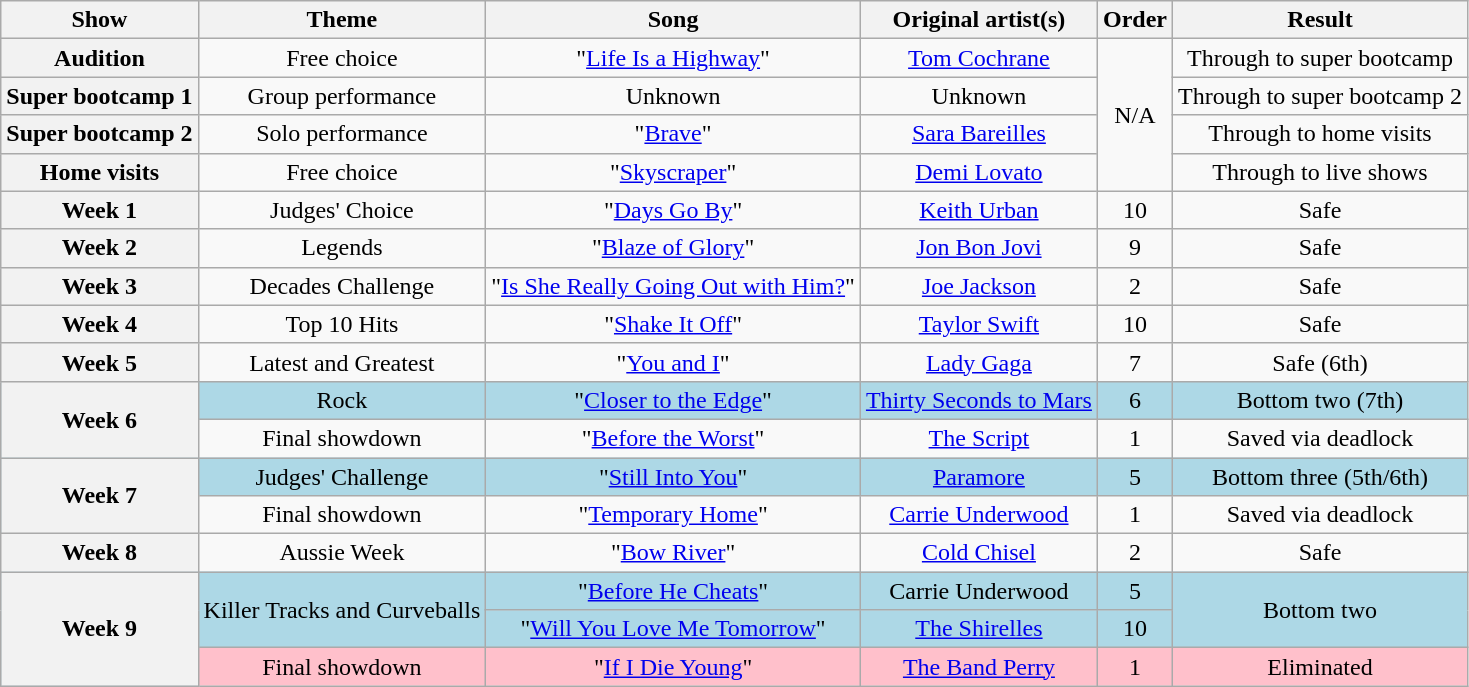<table class="wikitable collapsible collapsed" style="text-align:center;">
<tr>
<th scope="col">Show</th>
<th scope="col">Theme</th>
<th scope="col">Song</th>
<th scope="col">Original artist(s)</th>
<th scope="col">Order</th>
<th scope="col">Result</th>
</tr>
<tr>
<th scope="row">Audition</th>
<td>Free choice</td>
<td>"<a href='#'>Life Is a Highway</a>"</td>
<td><a href='#'>Tom Cochrane</a></td>
<td rowspan="4">N/A</td>
<td>Through to super bootcamp</td>
</tr>
<tr>
<th scope="row">Super bootcamp 1</th>
<td>Group performance</td>
<td>Unknown</td>
<td>Unknown</td>
<td>Through to super bootcamp 2</td>
</tr>
<tr>
<th scope="row">Super bootcamp 2</th>
<td>Solo performance</td>
<td>"<a href='#'>Brave</a>"</td>
<td><a href='#'>Sara Bareilles</a></td>
<td>Through to home visits</td>
</tr>
<tr>
<th scope="row">Home visits</th>
<td>Free choice</td>
<td>"<a href='#'>Skyscraper</a>"</td>
<td><a href='#'>Demi Lovato</a></td>
<td>Through to live shows</td>
</tr>
<tr>
<th scope="row">Week 1</th>
<td>Judges' Choice</td>
<td>"<a href='#'>Days Go By</a>"</td>
<td><a href='#'>Keith Urban</a></td>
<td>10</td>
<td>Safe</td>
</tr>
<tr>
<th scope="row">Week 2</th>
<td>Legends</td>
<td>"<a href='#'>Blaze of Glory</a>"</td>
<td><a href='#'>Jon Bon Jovi</a></td>
<td>9</td>
<td>Safe</td>
</tr>
<tr>
<th scope="row">Week 3</th>
<td>Decades Challenge</td>
<td>"<a href='#'>Is She Really Going Out with Him?</a>"</td>
<td><a href='#'>Joe Jackson</a></td>
<td>2</td>
<td>Safe</td>
</tr>
<tr>
<th scope="row">Week 4</th>
<td>Top 10 Hits</td>
<td>"<a href='#'>Shake It Off</a>"</td>
<td><a href='#'>Taylor Swift</a></td>
<td>10</td>
<td>Safe</td>
</tr>
<tr>
<th scope="row">Week 5</th>
<td>Latest and Greatest</td>
<td>"<a href='#'>You and I</a>"</td>
<td><a href='#'>Lady Gaga</a></td>
<td>7</td>
<td>Safe (6th)</td>
</tr>
<tr style="background:lightblue;">
<th scope="row" rowspan="2">Week 6</th>
<td>Rock</td>
<td>"<a href='#'>Closer to the Edge</a>"</td>
<td><a href='#'>Thirty Seconds to Mars</a></td>
<td>6</td>
<td>Bottom two (7th)</td>
</tr>
<tr>
<td>Final showdown</td>
<td>"<a href='#'>Before the Worst</a>"</td>
<td><a href='#'>The Script</a></td>
<td>1</td>
<td>Saved via deadlock</td>
</tr>
<tr style="background:lightblue;">
<th scope="row" rowspan="2">Week 7</th>
<td>Judges' Challenge</td>
<td>"<a href='#'>Still Into You</a>"</td>
<td><a href='#'>Paramore</a></td>
<td>5</td>
<td>Bottom three (5th/6th)</td>
</tr>
<tr>
<td>Final showdown</td>
<td>"<a href='#'>Temporary Home</a>"</td>
<td><a href='#'>Carrie Underwood</a></td>
<td>1</td>
<td>Saved via deadlock</td>
</tr>
<tr>
<th scope="row">Week 8</th>
<td>Aussie Week</td>
<td>"<a href='#'>Bow River</a>"</td>
<td><a href='#'>Cold Chisel</a></td>
<td>2</td>
<td>Safe</td>
</tr>
<tr style="background:lightblue;">
<th scope="row" rowspan="3">Week 9</th>
<td rowspan="2">Killer Tracks and Curveballs</td>
<td>"<a href='#'>Before He Cheats</a>"</td>
<td>Carrie Underwood</td>
<td>5</td>
<td rowspan="2">Bottom two</td>
</tr>
<tr style="background:lightblue;">
<td>"<a href='#'>Will You Love Me Tomorrow</a>"</td>
<td><a href='#'>The Shirelles</a></td>
<td>10</td>
</tr>
<tr style="background:pink;">
<td>Final showdown</td>
<td>"<a href='#'>If I Die Young</a>"</td>
<td><a href='#'>The Band Perry</a></td>
<td>1</td>
<td>Eliminated</td>
</tr>
</table>
